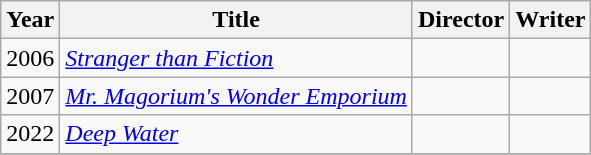<table class="wikitable">
<tr>
<th>Year</th>
<th>Title</th>
<th>Director</th>
<th>Writer</th>
</tr>
<tr>
<td>2006</td>
<td><em><a href='#'>Stranger than Fiction</a></em></td>
<td></td>
<td></td>
</tr>
<tr>
<td>2007</td>
<td><em><a href='#'>Mr. Magorium's Wonder Emporium</a></em></td>
<td></td>
<td></td>
</tr>
<tr>
<td>2022</td>
<td><em><a href='#'>Deep Water</a></em></td>
<td></td>
<td></td>
</tr>
<tr>
</tr>
</table>
